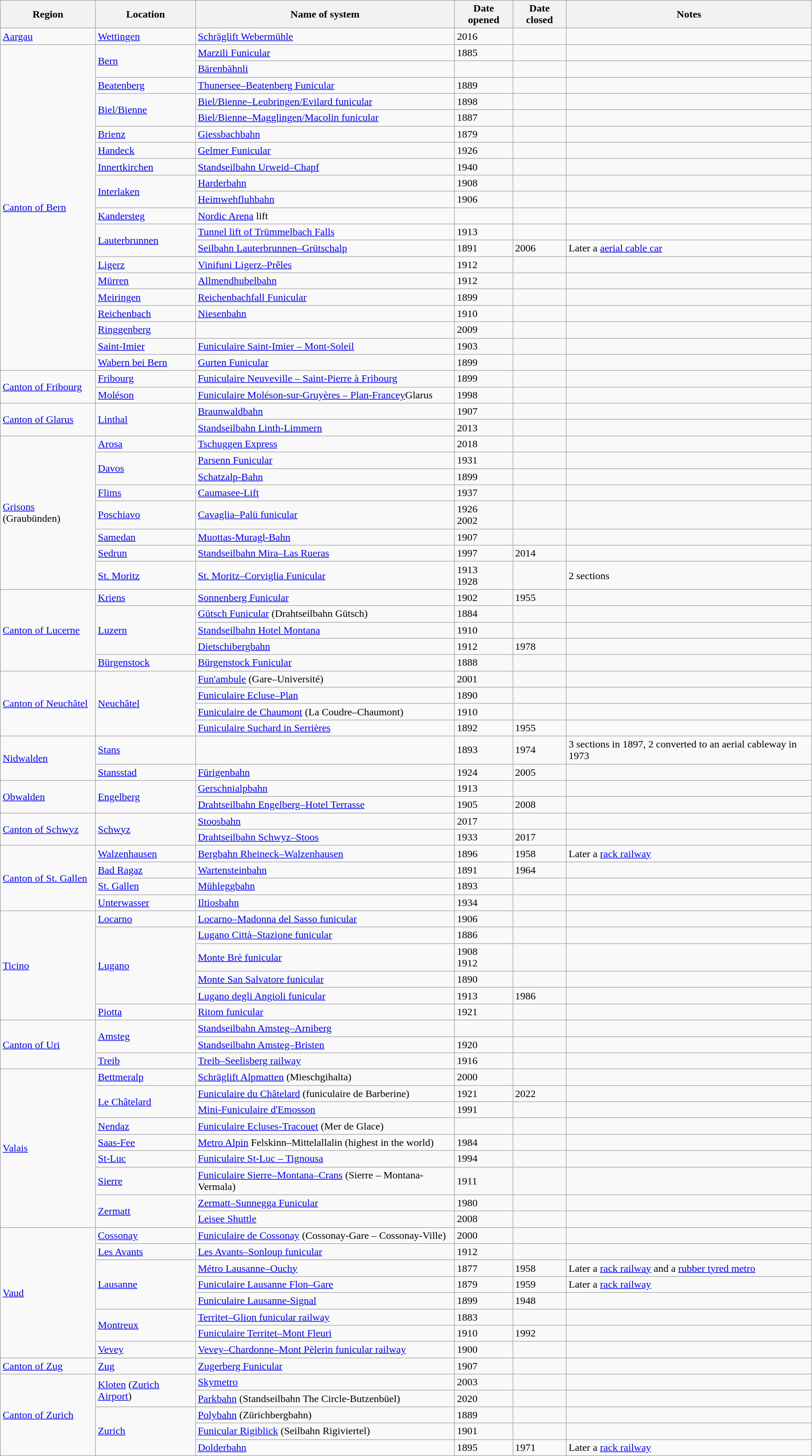<table class="wikitable" width=100%>
<tr>
<th>Region</th>
<th>Location</th>
<th>Name of system</th>
<th>Date opened</th>
<th>Date closed</th>
<th>Notes</th>
</tr>
<tr>
<td><a href='#'>Aargau</a></td>
<td><a href='#'>Wettingen</a></td>
<td><a href='#'>Schräglift Webermühle</a></td>
<td>2016</td>
<td></td>
<td></td>
</tr>
<tr>
<td rowspan="20"><a href='#'>Canton of Bern</a></td>
<td rowspan="2"><a href='#'>Bern</a></td>
<td><a href='#'>Marzili Funicular</a></td>
<td>1885</td>
<td></td>
<td></td>
</tr>
<tr>
<td><a href='#'>Bärenbähnli</a></td>
<td></td>
<td></td>
<td></td>
</tr>
<tr>
<td><a href='#'>Beatenberg</a></td>
<td><a href='#'>Thunersee–Beatenberg Funicular</a></td>
<td>1889</td>
<td></td>
<td></td>
</tr>
<tr>
<td rowspan="2"><a href='#'>Biel/Bienne</a></td>
<td><a href='#'>Biel/Bienne–Leubringen/Evilard funicular</a></td>
<td>1898</td>
<td></td>
<td></td>
</tr>
<tr>
<td><a href='#'>Biel/Bienne–Magglingen/Macolin funicular</a></td>
<td>1887</td>
<td></td>
<td></td>
</tr>
<tr>
<td><a href='#'>Brienz</a></td>
<td><a href='#'>Giessbachbahn</a></td>
<td>1879</td>
<td></td>
<td></td>
</tr>
<tr>
<td><a href='#'>Handeck</a></td>
<td><a href='#'>Gelmer Funicular</a></td>
<td>1926</td>
<td></td>
<td></td>
</tr>
<tr>
<td><a href='#'>Innertkirchen</a></td>
<td><a href='#'>Standseilbahn Urweid–Chapf</a></td>
<td>1940</td>
<td></td>
<td></td>
</tr>
<tr>
<td rowspan="2"><a href='#'>Interlaken</a></td>
<td><a href='#'>Harderbahn</a></td>
<td>1908</td>
<td></td>
<td></td>
</tr>
<tr>
<td><a href='#'>Heimwehfluhbahn</a></td>
<td>1906</td>
<td></td>
<td></td>
</tr>
<tr>
<td><a href='#'>Kandersteg</a></td>
<td><a href='#'>Nordic Arena</a> lift</td>
<td></td>
<td></td>
<td></td>
</tr>
<tr>
<td rowspan="2"><a href='#'>Lauterbrunnen</a></td>
<td><a href='#'>Tunnel lift of Trümmelbach Falls</a></td>
<td>1913</td>
<td></td>
<td></td>
</tr>
<tr>
<td><a href='#'>Seilbahn Lauterbrunnen–Grütschalp</a></td>
<td>1891</td>
<td>2006</td>
<td>Later a <a href='#'>aerial cable car</a></td>
</tr>
<tr>
<td><a href='#'>Ligerz</a></td>
<td><a href='#'>Vinifuni Ligerz–Prêles</a></td>
<td>1912</td>
<td></td>
<td></td>
</tr>
<tr>
<td><a href='#'>Mürren</a></td>
<td><a href='#'>Allmendhubelbahn</a></td>
<td>1912</td>
<td></td>
<td></td>
</tr>
<tr>
<td><a href='#'>Meiringen</a></td>
<td><a href='#'>Reichenbachfall Funicular</a></td>
<td>1899</td>
<td></td>
<td></td>
</tr>
<tr>
<td><a href='#'>Reichenbach</a></td>
<td><a href='#'>Niesenbahn</a></td>
<td>1910</td>
<td></td>
<td></td>
</tr>
<tr>
<td><a href='#'>Ringgenberg</a></td>
<td></td>
<td>2009</td>
<td></td>
<td></td>
</tr>
<tr>
<td><a href='#'>Saint-Imier</a></td>
<td><a href='#'>Funiculaire Saint-Imier – Mont-Soleil</a></td>
<td>1903</td>
<td></td>
<td></td>
</tr>
<tr>
<td><a href='#'>Wabern bei Bern</a></td>
<td><a href='#'>Gurten Funicular</a></td>
<td>1899</td>
<td></td>
<td></td>
</tr>
<tr>
<td rowspan="2"><a href='#'>Canton of Fribourg</a></td>
<td><a href='#'>Fribourg</a></td>
<td><a href='#'>Funiculaire Neuveville – Saint-Pierre à Fribourg</a></td>
<td>1899</td>
<td></td>
<td></td>
</tr>
<tr>
<td><a href='#'>Moléson</a></td>
<td><a href='#'>Funiculaire Moléson-sur-Gruyères – Plan-Francey</a>Glarus</td>
<td>1998</td>
<td></td>
<td></td>
</tr>
<tr>
<td rowspan="2"><a href='#'>Canton of Glarus</a></td>
<td rowspan="2"><a href='#'>Linthal</a></td>
<td><a href='#'>Braunwaldbahn</a></td>
<td>1907</td>
<td></td>
<td></td>
</tr>
<tr>
<td><a href='#'>Standseilbahn Linth-Limmern</a></td>
<td>2013</td>
<td></td>
<td></td>
</tr>
<tr>
<td rowspan="8"><a href='#'>Grisons</a> (Graubünden)</td>
<td><a href='#'>Arosa</a></td>
<td><a href='#'>Tschuggen Express</a></td>
<td>2018</td>
<td></td>
<td></td>
</tr>
<tr>
<td rowspan="2"><a href='#'>Davos</a></td>
<td><a href='#'>Parsenn Funicular</a></td>
<td>1931</td>
<td></td>
<td></td>
</tr>
<tr>
<td><a href='#'>Schatzalp-Bahn</a></td>
<td>1899</td>
<td></td>
<td></td>
</tr>
<tr>
<td><a href='#'>Flims</a></td>
<td><a href='#'>Caumasee-Lift</a></td>
<td>1937</td>
<td></td>
<td></td>
</tr>
<tr>
<td><a href='#'>Poschiavo</a></td>
<td><a href='#'>Cavaglia–Palü funicular</a></td>
<td>1926<br>2002</td>
<td></td>
<td></td>
</tr>
<tr>
<td><a href='#'>Samedan</a></td>
<td><a href='#'>Muottas-Muragl-Bahn</a></td>
<td>1907</td>
<td></td>
<td></td>
</tr>
<tr>
<td><a href='#'>Sedrun</a></td>
<td><a href='#'>Standseilbahn Mira–Las Rueras</a></td>
<td>1997</td>
<td>2014</td>
<td></td>
</tr>
<tr>
<td><a href='#'>St. Moritz</a></td>
<td><a href='#'>St. Moritz–Corviglia Funicular</a></td>
<td>1913<br>1928</td>
<td></td>
<td>2 sections</td>
</tr>
<tr>
<td rowspan="5"><a href='#'>Canton of Lucerne</a></td>
<td><a href='#'>Kriens</a></td>
<td><a href='#'>Sonnenberg Funicular</a></td>
<td>1902</td>
<td>1955</td>
<td></td>
</tr>
<tr>
<td rowspan="3"><a href='#'>Luzern</a></td>
<td><a href='#'>Gütsch Funicular</a> (Drahtseilbahn Gütsch)</td>
<td>1884</td>
<td></td>
<td></td>
</tr>
<tr>
<td><a href='#'>Standseilbahn Hotel Montana</a></td>
<td>1910</td>
<td></td>
<td></td>
</tr>
<tr>
<td><a href='#'>Dietschibergbahn</a></td>
<td>1912</td>
<td>1978</td>
<td></td>
</tr>
<tr>
<td><a href='#'>Bürgenstock</a></td>
<td><a href='#'>Bürgenstock Funicular</a></td>
<td>1888</td>
<td></td>
<td></td>
</tr>
<tr>
<td rowspan="4"><a href='#'>Canton of Neuchâtel</a></td>
<td rowspan="4"><a href='#'>Neuchâtel</a></td>
<td><a href='#'>Fun'ambule</a> (Gare–Université)</td>
<td>2001</td>
<td></td>
<td></td>
</tr>
<tr>
<td><a href='#'>Funiculaire Ecluse–Plan</a></td>
<td>1890</td>
<td></td>
<td></td>
</tr>
<tr>
<td><a href='#'>Funiculaire de Chaumont</a> (La Coudre–Chaumont)</td>
<td>1910</td>
<td></td>
<td></td>
</tr>
<tr>
<td><a href='#'>Funiculaire Suchard in Serrières</a></td>
<td>1892</td>
<td>1955</td>
<td></td>
</tr>
<tr>
<td rowspan="2"><a href='#'>Nidwalden</a></td>
<td><a href='#'>Stans</a></td>
<td></td>
<td>1893</td>
<td>1974</td>
<td>3 sections in 1897, 2 converted to an aerial cableway in 1973</td>
</tr>
<tr>
<td><a href='#'>Stansstad</a></td>
<td><a href='#'>Fürigenbahn</a></td>
<td>1924</td>
<td>2005</td>
<td></td>
</tr>
<tr>
<td rowspan="2"><a href='#'>Obwalden</a></td>
<td rowspan="2"><a href='#'>Engelberg</a></td>
<td><a href='#'>Gerschnialpbahn</a></td>
<td>1913</td>
<td></td>
<td></td>
</tr>
<tr>
<td><a href='#'>Drahtseilbahn Engelberg–Hotel Terrasse</a></td>
<td>1905</td>
<td>2008</td>
<td></td>
</tr>
<tr>
<td rowspan="2"><a href='#'>Canton of Schwyz</a></td>
<td rowspan="2"><a href='#'>Schwyz</a></td>
<td><a href='#'>Stoosbahn</a></td>
<td>2017</td>
<td></td>
<td></td>
</tr>
<tr>
<td><a href='#'>Drahtseilbahn Schwyz–Stoos</a></td>
<td>1933</td>
<td>2017</td>
<td></td>
</tr>
<tr>
<td rowspan="4"><a href='#'>Canton of St. Gallen</a></td>
<td><a href='#'>Walzenhausen</a></td>
<td><a href='#'>Bergbahn Rheineck–Walzenhausen</a></td>
<td>1896</td>
<td>1958</td>
<td>Later a <a href='#'>rack railway</a></td>
</tr>
<tr>
<td><a href='#'>Bad Ragaz</a></td>
<td><a href='#'>Wartensteinbahn</a></td>
<td>1891</td>
<td>1964</td>
<td></td>
</tr>
<tr>
<td><a href='#'>St. Gallen</a></td>
<td><a href='#'>Mühleggbahn</a></td>
<td>1893</td>
<td></td>
<td></td>
</tr>
<tr>
<td><a href='#'>Unterwasser</a></td>
<td><a href='#'>Iltiosbahn</a></td>
<td>1934</td>
<td></td>
<td></td>
</tr>
<tr>
<td rowspan="6"><a href='#'>Ticino</a></td>
<td><a href='#'>Locarno</a></td>
<td><a href='#'>Locarno–Madonna del Sasso funicular</a></td>
<td>1906</td>
<td></td>
<td></td>
</tr>
<tr>
<td rowspan="4"><a href='#'>Lugano</a></td>
<td><a href='#'>Lugano Città–Stazione funicular</a></td>
<td>1886</td>
<td></td>
<td></td>
</tr>
<tr>
<td><a href='#'>Monte Brè funicular</a></td>
<td>1908<br>1912</td>
<td></td>
<td></td>
</tr>
<tr>
<td><a href='#'>Monte San Salvatore funicular</a></td>
<td>1890</td>
<td></td>
<td></td>
</tr>
<tr>
<td><a href='#'>Lugano degli Angioli funicular</a></td>
<td>1913</td>
<td>1986</td>
<td></td>
</tr>
<tr>
<td><a href='#'>Piotta</a></td>
<td><a href='#'>Ritom funicular</a></td>
<td>1921</td>
<td></td>
<td></td>
</tr>
<tr>
<td rowspan="3"><a href='#'>Canton of Uri</a></td>
<td rowspan="2"><a href='#'>Amsteg</a></td>
<td><a href='#'>Standseilbahn Amsteg–Arniberg</a></td>
<td></td>
<td></td>
<td></td>
</tr>
<tr>
<td><a href='#'>Standseilbahn Amsteg–Bristen</a></td>
<td>1920</td>
<td></td>
<td></td>
</tr>
<tr>
<td><a href='#'>Treib</a></td>
<td><a href='#'>Treib–Seelisberg railway</a></td>
<td>1916</td>
<td></td>
<td></td>
</tr>
<tr>
<td rowspan="9"><a href='#'>Valais</a></td>
<td><a href='#'>Bettmeralp</a></td>
<td><a href='#'>Schräglift Alpmatten</a> (Mieschgihalta)</td>
<td>2000</td>
<td></td>
<td></td>
</tr>
<tr>
<td rowspan="2"><a href='#'>Le Châtelard</a></td>
<td><a href='#'>Funiculaire du Châtelard</a> (funiculaire de Barberine) </td>
<td>1921</td>
<td>2022</td>
<td></td>
</tr>
<tr>
<td><a href='#'>Mini-Funiculaire d'Emosson</a></td>
<td>1991</td>
<td></td>
<td></td>
</tr>
<tr>
<td><a href='#'>Nendaz</a></td>
<td><a href='#'>Funiculaire Ecluses-Tracouet</a> (Mer de Glace)</td>
<td></td>
<td></td>
<td></td>
</tr>
<tr>
<td><a href='#'>Saas-Fee</a></td>
<td><a href='#'>Metro Alpin</a> Felskinn–Mittelallalin (highest in the world)</td>
<td>1984</td>
<td></td>
<td></td>
</tr>
<tr>
<td><a href='#'>St-Luc</a></td>
<td><a href='#'>Funiculaire St-Luc – Tignousa</a></td>
<td>1994</td>
<td></td>
<td></td>
</tr>
<tr>
<td><a href='#'>Sierre</a></td>
<td><a href='#'>Funiculaire Sierre–Montana–Crans</a> (Sierre – Montana-Vermala)</td>
<td>1911</td>
<td></td>
<td></td>
</tr>
<tr>
<td rowspan="2"><a href='#'>Zermatt</a></td>
<td><a href='#'>Zermatt–Sunnegga Funicular</a></td>
<td>1980</td>
<td></td>
<td></td>
</tr>
<tr>
<td><a href='#'>Leisee Shuttle</a></td>
<td>2008</td>
<td></td>
<td></td>
</tr>
<tr>
<td rowspan="8"><a href='#'>Vaud</a></td>
<td><a href='#'>Cossonay</a></td>
<td><a href='#'>Funiculaire de Cossonay</a> (Cossonay-Gare – Cossonay-Ville)</td>
<td>2000</td>
<td></td>
<td></td>
</tr>
<tr>
<td><a href='#'>Les Avants</a></td>
<td><a href='#'>Les Avants–Sonloup funicular</a></td>
<td>1912</td>
<td></td>
<td></td>
</tr>
<tr>
<td rowspan="3"><a href='#'>Lausanne</a></td>
<td><a href='#'>Métro Lausanne–Ouchy</a></td>
<td>1877</td>
<td>1958</td>
<td>Later a <a href='#'>rack railway</a> and a <a href='#'>rubber tyred metro</a></td>
</tr>
<tr>
<td><a href='#'>Funiculaire Lausanne Flon–Gare</a></td>
<td>1879</td>
<td>1959</td>
<td>Later a <a href='#'>rack railway</a></td>
</tr>
<tr>
<td><a href='#'>Funiculaire Lausanne-Signal</a></td>
<td>1899</td>
<td>1948</td>
<td></td>
</tr>
<tr>
<td rowspan="2"><a href='#'>Montreux</a></td>
<td><a href='#'>Territet–Glion funicular railway</a></td>
<td>1883</td>
<td></td>
<td></td>
</tr>
<tr>
<td><a href='#'>Funiculaire Territet–Mont Fleuri</a></td>
<td>1910</td>
<td>1992</td>
<td></td>
</tr>
<tr>
<td><a href='#'>Vevey</a></td>
<td><a href='#'>Vevey–Chardonne–Mont Pèlerin funicular railway</a></td>
<td>1900</td>
<td></td>
<td></td>
</tr>
<tr>
<td><a href='#'>Canton of Zug</a></td>
<td><a href='#'>Zug</a></td>
<td><a href='#'>Zugerberg Funicular</a></td>
<td>1907</td>
<td></td>
<td></td>
</tr>
<tr>
<td rowspan="5"><a href='#'>Canton of Zurich</a></td>
<td rowspan="2"><a href='#'>Kloten</a> (<a href='#'>Zurich Airport</a>)</td>
<td><a href='#'>Skymetro</a></td>
<td>2003</td>
<td></td>
<td></td>
</tr>
<tr>
<td><a href='#'>Parkbahn</a> (Standseilbahn The Circle-Butzenbüel)</td>
<td>2020</td>
<td></td>
<td></td>
</tr>
<tr>
<td rowspan="3"><a href='#'>Zurich</a></td>
<td><a href='#'>Polybahn</a> (Zürichbergbahn)</td>
<td>1889</td>
<td></td>
<td></td>
</tr>
<tr>
<td><a href='#'>Funicular Rigiblick</a> (Seilbahn Rigiviertel)</td>
<td>1901</td>
<td></td>
<td></td>
</tr>
<tr>
<td><a href='#'>Dolderbahn</a></td>
<td>1895</td>
<td>1971</td>
<td>Later a <a href='#'>rack railway</a></td>
</tr>
</table>
